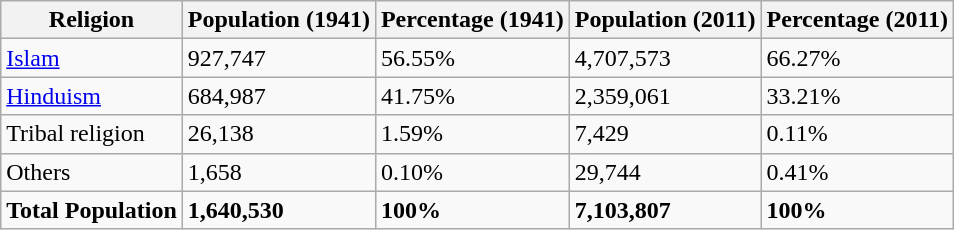<table class="wikitable sortable">
<tr>
<th>Religion</th>
<th>Population (1941)</th>
<th>Percentage (1941)</th>
<th>Population (2011)</th>
<th>Percentage (2011)</th>
</tr>
<tr>
<td><a href='#'>Islam</a> </td>
<td>927,747</td>
<td>56.55%</td>
<td>4,707,573</td>
<td>66.27%</td>
</tr>
<tr>
<td><a href='#'>Hinduism</a> </td>
<td>684,987</td>
<td>41.75%</td>
<td>2,359,061</td>
<td>33.21%</td>
</tr>
<tr>
<td>Tribal religion</td>
<td>26,138</td>
<td>1.59%</td>
<td>7,429</td>
<td>0.11%</td>
</tr>
<tr>
<td>Others</td>
<td>1,658</td>
<td>0.10%</td>
<td>29,744</td>
<td>0.41%</td>
</tr>
<tr>
<td><strong>Total Population</strong></td>
<td><strong>1,640,530</strong></td>
<td><strong>100%</strong></td>
<td><strong>7,103,807</strong></td>
<td><strong>100%</strong></td>
</tr>
</table>
